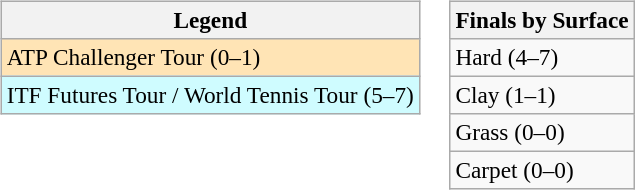<table>
<tr valign=top>
<td><br><table class=wikitable style=font-size:97%>
<tr>
<th>Legend</th>
</tr>
<tr bgcolor=moccasin>
<td>ATP Challenger Tour (0–1)</td>
</tr>
<tr bgcolor=#cffcff>
<td>ITF Futures Tour / World Tennis Tour (5–7)</td>
</tr>
</table>
</td>
<td><br><table class=wikitable style=font-size:97%>
<tr>
<th>Finals by Surface</th>
</tr>
<tr>
<td>Hard (4–7)</td>
</tr>
<tr>
<td>Clay (1–1)</td>
</tr>
<tr>
<td>Grass (0–0)</td>
</tr>
<tr>
<td>Carpet (0–0)</td>
</tr>
</table>
</td>
</tr>
</table>
